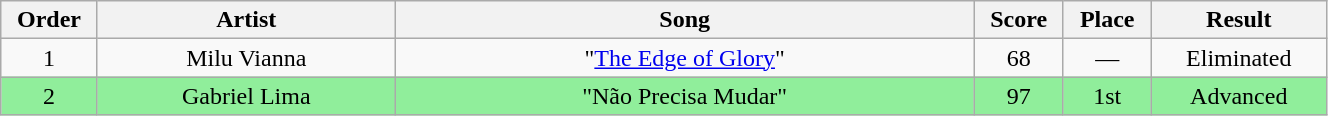<table class="wikitable" style="text-align:center; width:70%;">
<tr>
<th scope="col" width="05%">Order</th>
<th scope="col" width="17%">Artist</th>
<th scope="col" width="33%">Song</th>
<th scope="col" width="05%">Score</th>
<th scope="col" width="05%">Place</th>
<th scope="col" width="10%">Result</th>
</tr>
<tr>
<td>1</td>
<td>Milu Vianna</td>
<td>"<a href='#'>The Edge of Glory</a>"</td>
<td>68</td>
<td>—</td>
<td>Eliminated</td>
</tr>
<tr bgcolor=90EE9B>
<td>2</td>
<td>Gabriel Lima</td>
<td>"Não Precisa Mudar"</td>
<td>97</td>
<td>1st</td>
<td>Advanced</td>
</tr>
</table>
